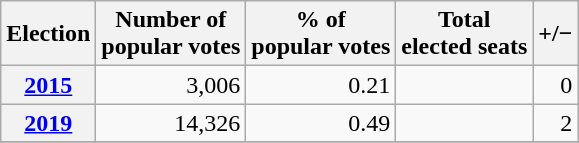<table class="wikitable" style="text-align: right;">
<tr align=center>
<th>Election</th>
<th>Number of<br>popular votes</th>
<th>% of<br>popular votes</th>
<th>Total<br>elected seats</th>
<th>+/−</th>
</tr>
<tr>
<th><a href='#'>2015</a></th>
<td>3,006</td>
<td>0.21</td>
<td></td>
<td>0</td>
</tr>
<tr>
<th><a href='#'>2019</a></th>
<td>14,326</td>
<td>0.49</td>
<td></td>
<td>2</td>
</tr>
<tr>
</tr>
</table>
